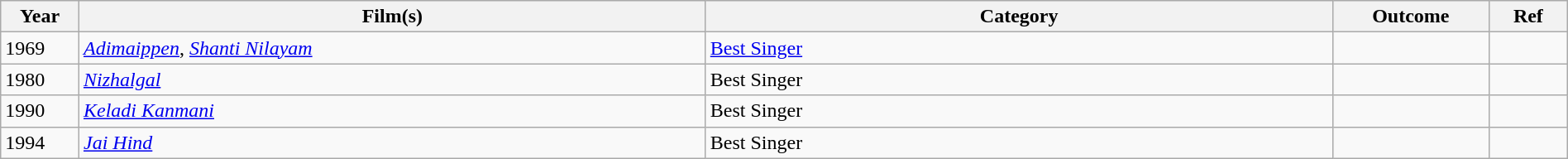<table class="wikitable sortable" style="width:100%;">
<tr>
<th width=5%>Year</th>
<th style="width:40%;">Film(s)</th>
<th style="width:40%;">Category</th>
<th style="width:10%;">Outcome</th>
<th style="width:5%;">Ref</th>
</tr>
<tr>
<td>1969</td>
<td><em><a href='#'>Adimaippen</a></em>, <em><a href='#'>Shanti Nilayam</a></em></td>
<td><a href='#'>Best Singer</a></td>
<td></td>
<td></td>
</tr>
<tr>
<td>1980</td>
<td><em><a href='#'>Nizhalgal</a></em></td>
<td>Best Singer</td>
<td></td>
<td></td>
</tr>
<tr>
<td>1990</td>
<td><em><a href='#'>Keladi Kanmani</a></em></td>
<td>Best Singer</td>
<td></td>
<td></td>
</tr>
<tr>
<td>1994</td>
<td><em><a href='#'>Jai Hind</a></em></td>
<td>Best Singer</td>
<td></td>
<td></td>
</tr>
</table>
